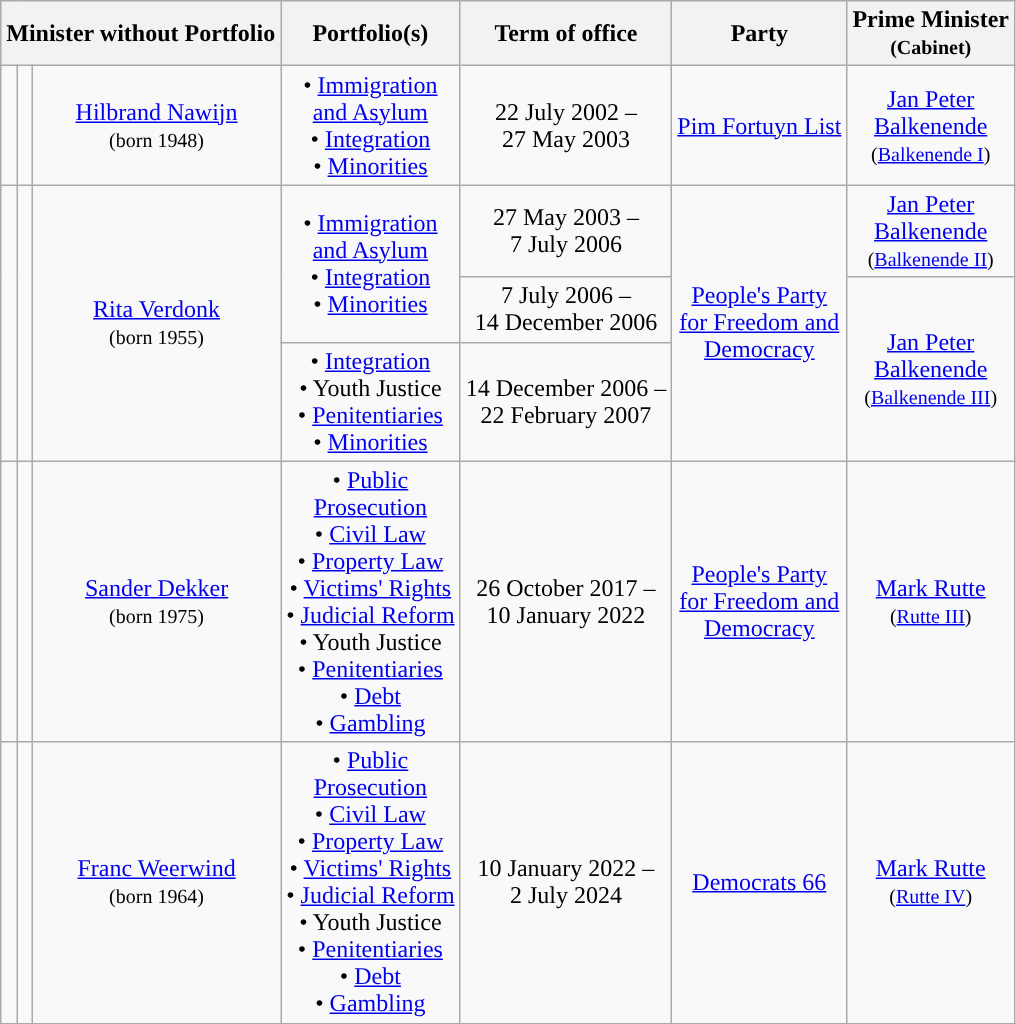<table class="wikitable" style="text-align:center">
<tr>
<th colspan=3>Minister without Portfolio</th>
<th>Portfolio(s)</th>
<th>Term of office</th>
<th>Party</th>
<th>Prime Minister <br> <small>(Cabinet)</small></th>
</tr>
<tr>
<td style="background:"></td>
<td></td>
<td><a href='#'>Hilbrand Nawijn</a> <br> <small>(born 1948)</small></td>
<td>• <a href='#'>Immigration <br> and Asylum</a> <br> • <a href='#'>Integration</a> <br> • <a href='#'>Minorities</a></td>
<td>22 July 2002 – <br> 27 May 2003</td>
<td><a href='#'>Pim Fortuyn List</a></td>
<td><a href='#'>Jan Peter <br> Balkenende</a> <br> <small>(<a href='#'>Balkenende I</a>)</small> <br></td>
</tr>
<tr>
<td rowspan=3 style="background:"></td>
<td rowspan=3></td>
<td rowspan=3><a href='#'>Rita Verdonk</a> <br> <small>(born 1955)</small></td>
<td rowspan=2>• <a href='#'>Immigration <br> and Asylum</a> <br> • <a href='#'>Integration</a> <br> • <a href='#'>Minorities</a></td>
<td>27 May 2003 – <br> 7 July 2006</td>
<td rowspan=3><a href='#'>People's Party <br> for Freedom and <br> Democracy</a></td>
<td><a href='#'>Jan Peter <br> Balkenende</a> <br> <small>(<a href='#'>Balkenende II</a>)</small> <br></td>
</tr>
<tr>
<td>7 July 2006 – <br> 14 December 2006</td>
<td rowspan=2><a href='#'>Jan Peter <br> Balkenende</a> <br> <small>(<a href='#'>Balkenende III</a>)</small> <br></td>
</tr>
<tr>
<td>• <a href='#'>Integration</a> <br> • Youth Justice <br> • <a href='#'>Penitentiaries</a> <br> • <a href='#'>Minorities</a></td>
<td>14 December 2006 – <br> 22 February 2007</td>
</tr>
<tr>
<td style="background:"></td>
<td></td>
<td><a href='#'>Sander Dekker</a> <br> <small>(born 1975)</small></td>
<td>• <a href='#'>Public <br> Prosecution</a> <br> • <a href='#'>Civil Law</a> <br> • <a href='#'>Property Law</a> <br> • <a href='#'>Victims' Rights</a> <br> • <a href='#'>Judicial Reform</a> <br> • Youth Justice <br> • <a href='#'>Penitentiaries</a> <br> • <a href='#'>Debt</a> <br> • <a href='#'>Gambling</a></td>
<td>26 October 2017 – <br> 10 January 2022</td>
<td><a href='#'>People's Party <br> for Freedom and <br> Democracy</a></td>
<td><a href='#'>Mark Rutte</a> <br> <small>(<a href='#'>Rutte III</a>)</small> <br></td>
</tr>
<tr>
<td style="background:"></td>
<td></td>
<td><a href='#'>Franc Weerwind</a> <br> <small>(born 1964)</small></td>
<td>• <a href='#'>Public <br> Prosecution</a> <br> • <a href='#'>Civil Law</a> <br> • <a href='#'>Property Law</a> <br> • <a href='#'>Victims' Rights</a> <br> • <a href='#'>Judicial Reform</a> <br> • Youth Justice <br> • <a href='#'>Penitentiaries</a> <br> • <a href='#'>Debt</a> <br> • <a href='#'>Gambling</a></td>
<td>10 January 2022 – <br> 2 July 2024</td>
<td><a href='#'>Democrats 66</a></td>
<td><a href='#'>Mark Rutte</a> <br> <small>(<a href='#'>Rutte IV</a>)</small> <br></td>
</tr>
<tr>
</tr>
</table>
